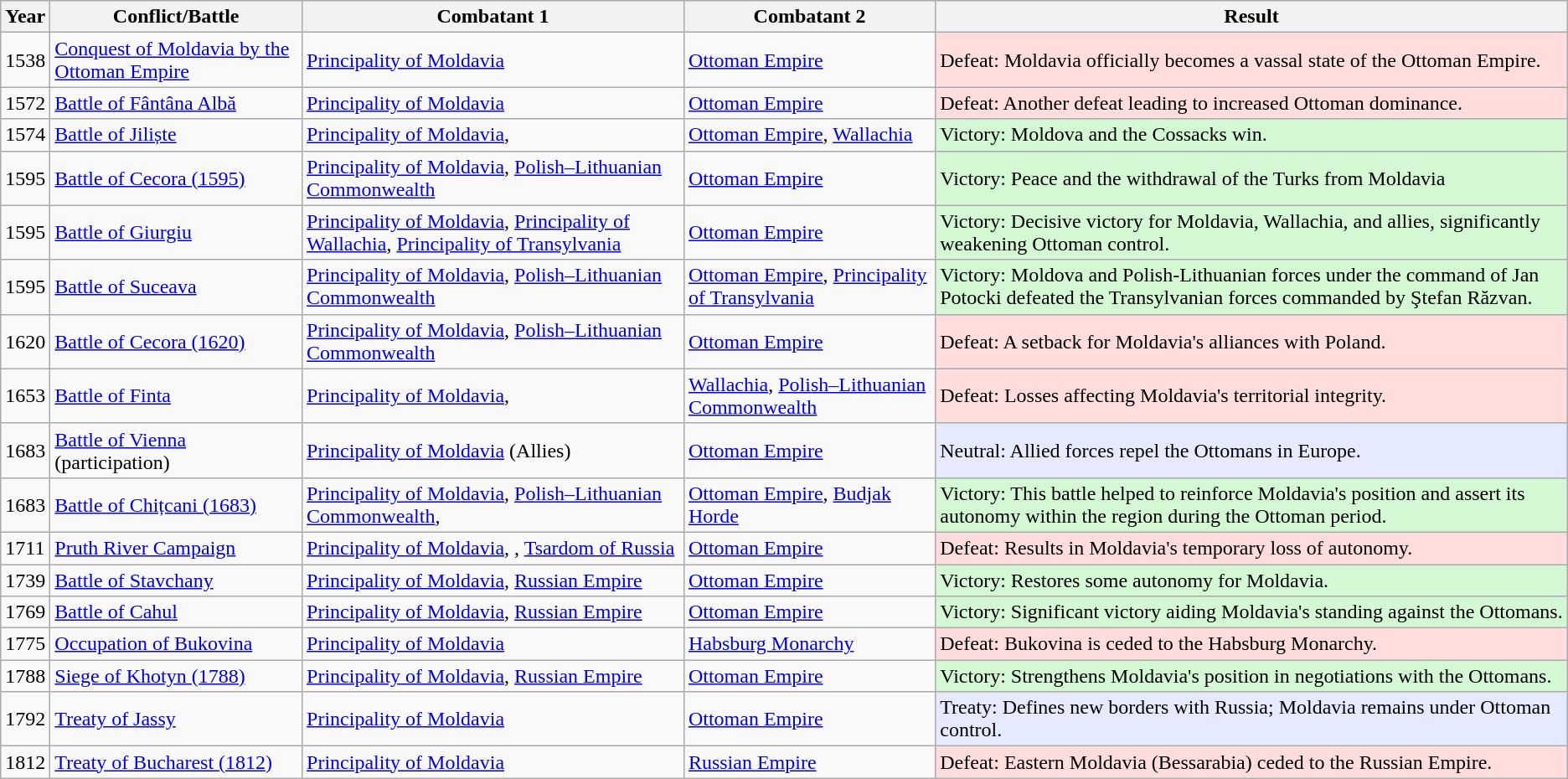<table class="wikitable">
<tr>
<th>Year</th>
<th>Conflict/Battle</th>
<th>Combatant 1</th>
<th>Combatant 2</th>
<th>Result</th>
</tr>
<tr>
<td>1538</td>
<td><a href='#'>Conquest of Moldavia by the Ottoman Empire</a></td>
<td> <a href='#'>Principality of Moldavia</a></td>
<td> <a href='#'>Ottoman Empire</a></td>
<td style="background-color:#FFDDDD;">Defeat: Moldavia officially becomes a vassal state of the Ottoman Empire.</td>
</tr>
<tr>
<td>1572</td>
<td><a href='#'>Battle of Fântâna Albă</a></td>
<td> <a href='#'>Principality of Moldavia</a></td>
<td> <a href='#'>Ottoman Empire</a></td>
<td style="background-color:#FFDDDD;">Defeat: Another defeat leading to increased Ottoman dominance.</td>
</tr>
<tr>
<td>1574</td>
<td><a href='#'>Battle of Jiliște</a></td>
<td> <a href='#'>Principality of Moldavia</a>,</td>
<td> <a href='#'>Ottoman Empire</a>, <a href='#'>Wallachia</a></td>
<td style="background-color:#D4F7D4;">Victory: Moldova and the Cossacks win.</td>
</tr>
<tr>
<td>1595</td>
<td><a href='#'>Battle of Cecora (1595)</a></td>
<td> <a href='#'>Principality of Moldavia</a>,  <a href='#'>Polish–Lithuanian Commonwealth</a></td>
<td> <a href='#'>Ottoman Empire</a></td>
<td style="background-color:#D4F7D4;">Victory: Peace and the withdrawal of the Turks from Moldavia</td>
</tr>
<tr>
<td>1595</td>
<td><a href='#'>Battle of Giurgiu</a></td>
<td> <a href='#'>Principality of Moldavia</a>,  <a href='#'>Principality of Wallachia</a>,  <a href='#'>Principality of Transylvania</a></td>
<td> <a href='#'>Ottoman Empire</a></td>
<td style="background-color:#D4F7D4;">Victory: Decisive victory for Moldavia, Wallachia, and allies, significantly weakening Ottoman control.</td>
</tr>
<tr>
<td>1595</td>
<td><a href='#'>Battle of Suceava</a></td>
<td> <a href='#'>Principality of Moldavia</a>, <a href='#'>Polish–Lithuanian Commonwealth</a></td>
<td> <a href='#'>Ottoman Empire</a>, <a href='#'>Principality of Transylvania</a></td>
<td style="background-color:#D4F7D4;">Victory: Moldova and Polish-Lithuanian forces under the command of Jan Potocki defeated the Transylvanian forces commanded by Ştefan Răzvan.</td>
</tr>
<tr>
<td>1620</td>
<td><a href='#'>Battle of Cecora (1620)</a></td>
<td> <a href='#'>Principality of Moldavia</a>,  <a href='#'>Polish–Lithuanian Commonwealth</a></td>
<td> <a href='#'>Ottoman Empire</a></td>
<td style="background-color:#FFDDDD;">Defeat: A setback for Moldavia's alliances with Poland.</td>
</tr>
<tr>
<td>1653</td>
<td><a href='#'>Battle of Finta</a></td>
<td> <a href='#'>Principality of Moldavia</a>, </td>
<td> <a href='#'>Wallachia</a>,  <a href='#'>Polish–Lithuanian Commonwealth</a></td>
<td style="background-color:#FFDDDD;">Defeat: Losses affecting Moldavia's territorial integrity.</td>
</tr>
<tr>
<td>1683</td>
<td><a href='#'>Battle of Vienna</a> (participation)</td>
<td> <a href='#'>Principality of Moldavia</a> (Allies)</td>
<td> <a href='#'>Ottoman Empire</a></td>
<td style="background-color:#E6EAFF;">Neutral: Allied forces repel the Ottomans in Europe.</td>
</tr>
<tr>
<td>1683</td>
<td><a href='#'>Battle of Chițcani (1683)</a></td>
<td> <a href='#'>Principality of Moldavia</a>,  <a href='#'>Polish–Lithuanian Commonwealth</a>, </td>
<td> <a href='#'>Ottoman Empire</a>, <a href='#'>Budjak Horde</a></td>
<td style="background-color:#D4F7D4;">Victory: This battle helped to reinforce Moldavia's position and assert its autonomy within the region during the Ottoman period.</td>
</tr>
<tr>
<td>1711</td>
<td><a href='#'>Pruth River Campaign</a></td>
<td> <a href='#'>Principality of Moldavia</a>, ,  <a href='#'>Tsardom of Russia</a></td>
<td> <a href='#'>Ottoman Empire</a></td>
<td style="background-color:#FFDDDD;">Defeat: Results in Moldavia's temporary loss of autonomy.</td>
</tr>
<tr>
<td>1739</td>
<td><a href='#'>Battle of Stavchany</a></td>
<td> <a href='#'>Principality of Moldavia</a>,  <a href='#'>Russian Empire</a></td>
<td> <a href='#'>Ottoman Empire</a></td>
<td style="background-color:#D4F7D4;">Victory: Restores some autonomy for Moldavia.</td>
</tr>
<tr>
<td>1769</td>
<td><a href='#'>Battle of Cahul</a></td>
<td> <a href='#'>Principality of Moldavia</a>,  <a href='#'>Russian Empire</a></td>
<td> <a href='#'>Ottoman Empire</a></td>
<td style="background-color:#D4F7D4;">Victory: Significant victory aiding Moldavia's standing against the Ottomans.</td>
</tr>
<tr>
<td>1775</td>
<td><a href='#'>Occupation of Bukovina</a></td>
<td> <a href='#'>Principality of Moldavia</a></td>
<td> <a href='#'>Habsburg Monarchy</a></td>
<td style="background-color:#FFDDDD;">Defeat: Bukovina is ceded to the Habsburg Monarchy.</td>
</tr>
<tr>
<td>1788</td>
<td><a href='#'>Siege of Khotyn (1788)</a></td>
<td> <a href='#'>Principality of Moldavia</a>,  <a href='#'>Russian Empire</a></td>
<td> <a href='#'>Ottoman Empire</a></td>
<td style="background-color:#D4F7D4;">Victory: Strengthens Moldavia's position in negotiations with the Ottomans.</td>
</tr>
<tr>
<td>1792</td>
<td><a href='#'>Treaty of Jassy</a></td>
<td> <a href='#'>Principality of Moldavia</a></td>
<td> <a href='#'>Ottoman Empire</a></td>
<td style="background-color:#E6EAFF;">Treaty: Defines new borders with Russia; Moldavia remains under Ottoman control.</td>
</tr>
<tr>
<td>1812</td>
<td><a href='#'>Treaty of Bucharest (1812)</a></td>
<td> <a href='#'>Principality of Moldavia</a></td>
<td> <a href='#'>Russian Empire</a></td>
<td style="background-color:#FFDDDD;">Defeat: Eastern Moldavia (Bessarabia) ceded to the Russian Empire.</td>
</tr>
</table>
